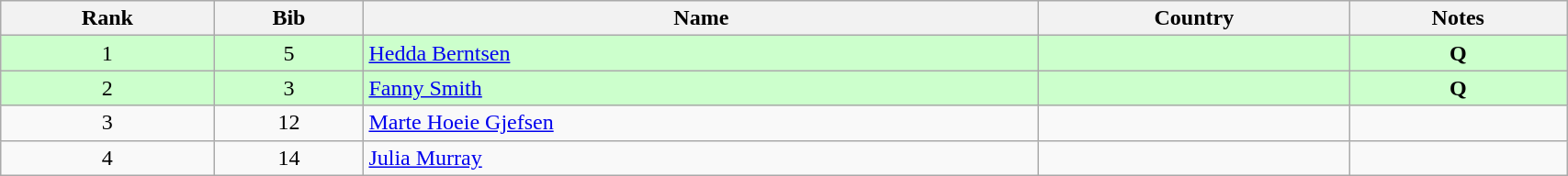<table class="wikitable" style="text-align:center;" width=90%>
<tr>
<th>Rank</th>
<th>Bib</th>
<th>Name</th>
<th>Country</th>
<th>Notes</th>
</tr>
<tr bgcolor="#ccffcc">
<td>1</td>
<td>5</td>
<td align=left><a href='#'>Hedda Berntsen</a></td>
<td align=left></td>
<td><strong>Q</strong></td>
</tr>
<tr bgcolor="#ccffcc">
<td>2</td>
<td>3</td>
<td align=left><a href='#'>Fanny Smith</a></td>
<td align=left></td>
<td><strong>Q</strong></td>
</tr>
<tr>
<td>3</td>
<td>12</td>
<td align=left><a href='#'>Marte Hoeie Gjefsen</a></td>
<td align=left></td>
<td></td>
</tr>
<tr>
<td>4</td>
<td>14</td>
<td align=left><a href='#'>Julia Murray</a></td>
<td align=left></td>
<td></td>
</tr>
</table>
